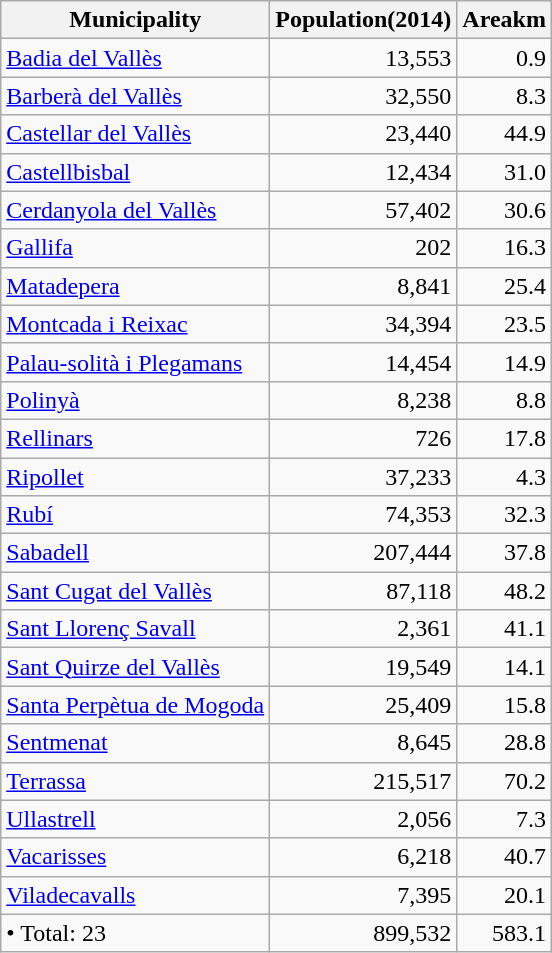<table class="wikitable sortable">
<tr>
<th>Municipality</th>
<th>Population(2014)</th>
<th>Areakm</th>
</tr>
<tr>
<td><a href='#'>Badia del Vallès</a></td>
<td align=right>13,553</td>
<td align=right>0.9</td>
</tr>
<tr>
<td><a href='#'>Barberà del Vallès</a></td>
<td align=right>32,550</td>
<td align=right>8.3</td>
</tr>
<tr>
<td><a href='#'>Castellar del Vallès</a></td>
<td align=right>23,440</td>
<td align=right>44.9</td>
</tr>
<tr>
<td><a href='#'>Castellbisbal</a></td>
<td align=right>12,434</td>
<td align=right>31.0</td>
</tr>
<tr>
<td><a href='#'>Cerdanyola del Vallès</a></td>
<td align=right>57,402</td>
<td align=right>30.6</td>
</tr>
<tr>
<td><a href='#'>Gallifa</a></td>
<td align=right>202</td>
<td align=right>16.3</td>
</tr>
<tr>
<td><a href='#'>Matadepera</a></td>
<td align=right>8,841</td>
<td align=right>25.4</td>
</tr>
<tr>
<td><a href='#'>Montcada i Reixac</a></td>
<td align=right>34,394</td>
<td align=right>23.5</td>
</tr>
<tr>
<td><a href='#'>Palau-solità i Plegamans</a></td>
<td align=right>14,454</td>
<td align=right>14.9</td>
</tr>
<tr>
<td><a href='#'>Polinyà</a></td>
<td align=right>8,238</td>
<td align=right>8.8</td>
</tr>
<tr>
<td><a href='#'>Rellinars</a></td>
<td align=right>726</td>
<td align=right>17.8</td>
</tr>
<tr>
<td><a href='#'>Ripollet</a></td>
<td align=right>37,233</td>
<td align=right>4.3</td>
</tr>
<tr>
<td><a href='#'>Rubí</a></td>
<td align=right>74,353</td>
<td align=right>32.3</td>
</tr>
<tr>
<td><a href='#'>Sabadell</a></td>
<td align=right>207,444</td>
<td align=right>37.8</td>
</tr>
<tr>
<td><a href='#'>Sant Cugat del Vallès</a></td>
<td align=right>87,118</td>
<td align=right>48.2</td>
</tr>
<tr>
<td><a href='#'>Sant Llorenç Savall</a></td>
<td align=right>2,361</td>
<td align=right>41.1</td>
</tr>
<tr>
<td><a href='#'>Sant Quirze del Vallès</a></td>
<td align=right>19,549</td>
<td align=right>14.1</td>
</tr>
<tr>
<td><a href='#'>Santa Perpètua de Mogoda</a></td>
<td align=right>25,409</td>
<td align=right>15.8</td>
</tr>
<tr>
<td><a href='#'>Sentmenat</a></td>
<td align=right>8,645</td>
<td align=right>28.8</td>
</tr>
<tr>
<td><a href='#'>Terrassa</a></td>
<td align=right>215,517</td>
<td align=right>70.2</td>
</tr>
<tr>
<td><a href='#'>Ullastrell</a></td>
<td align=right>2,056</td>
<td align=right>7.3</td>
</tr>
<tr>
<td><a href='#'>Vacarisses</a></td>
<td align=right>6,218</td>
<td align=right>40.7</td>
</tr>
<tr>
<td><a href='#'>Viladecavalls</a></td>
<td align=right>7,395</td>
<td align=right>20.1</td>
</tr>
<tr>
<td>• Total: 23</td>
<td align=right>899,532</td>
<td align=right>583.1</td>
</tr>
</table>
